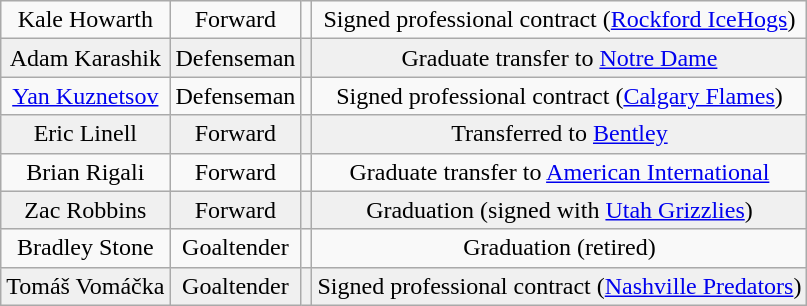<table class="wikitable">
<tr align="center" bgcolor="">
<td>Kale Howarth</td>
<td>Forward</td>
<td></td>
<td>Signed professional contract (<a href='#'>Rockford IceHogs</a>)</td>
</tr>
<tr align="center" bgcolor="f0f0f0">
<td>Adam Karashik</td>
<td>Defenseman</td>
<td></td>
<td>Graduate transfer to <a href='#'>Notre Dame</a></td>
</tr>
<tr align="center" bgcolor="">
<td><a href='#'>Yan Kuznetsov</a></td>
<td>Defenseman</td>
<td></td>
<td>Signed professional contract (<a href='#'>Calgary Flames</a>)</td>
</tr>
<tr align="center" bgcolor="f0f0f0">
<td>Eric Linell</td>
<td>Forward</td>
<td></td>
<td>Transferred to <a href='#'>Bentley</a></td>
</tr>
<tr align="center" bgcolor="">
<td>Brian Rigali</td>
<td>Forward</td>
<td></td>
<td>Graduate transfer to <a href='#'>American International</a></td>
</tr>
<tr align="center" bgcolor="f0f0f0">
<td>Zac Robbins</td>
<td>Forward</td>
<td></td>
<td>Graduation (signed with <a href='#'>Utah Grizzlies</a>)</td>
</tr>
<tr align="center" bgcolor="">
<td>Bradley Stone</td>
<td>Goaltender</td>
<td></td>
<td>Graduation (retired)</td>
</tr>
<tr align="center" bgcolor="f0f0f0">
<td>Tomáš Vomáčka</td>
<td>Goaltender</td>
<td></td>
<td>Signed professional contract (<a href='#'>Nashville Predators</a>)</td>
</tr>
</table>
